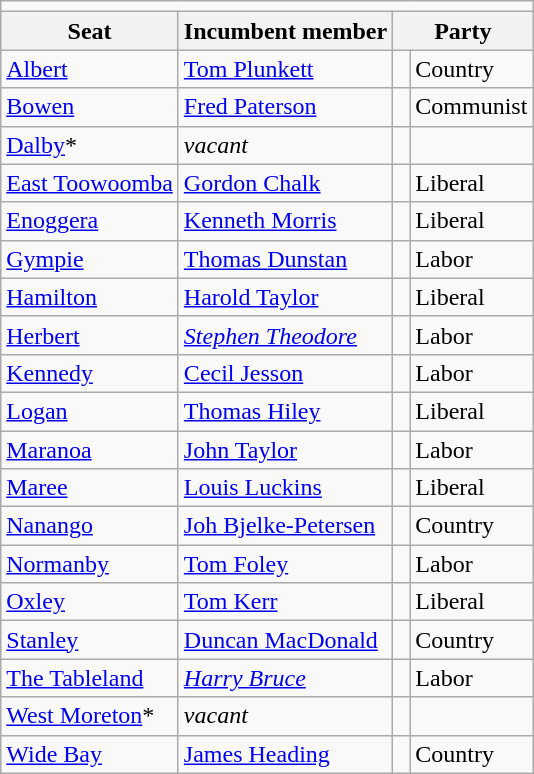<table class="wikitable">
<tr>
<td colspan=4></td>
</tr>
<tr>
<th>Seat</th>
<th>Incumbent member</th>
<th colspan=2>Party</th>
</tr>
<tr>
<td><a href='#'>Albert</a></td>
<td><a href='#'>Tom Plunkett</a></td>
<td> </td>
<td>Country</td>
</tr>
<tr>
<td><a href='#'>Bowen</a></td>
<td><a href='#'>Fred Paterson</a></td>
<td> </td>
<td>Communist</td>
</tr>
<tr>
<td><a href='#'>Dalby</a>*</td>
<td><em>vacant</em></td>
<td> </td>
<td></td>
</tr>
<tr>
<td><a href='#'>East Toowoomba</a></td>
<td><a href='#'>Gordon Chalk</a></td>
<td> </td>
<td>Liberal</td>
</tr>
<tr>
<td><a href='#'>Enoggera</a></td>
<td><a href='#'>Kenneth Morris</a></td>
<td> </td>
<td>Liberal</td>
</tr>
<tr>
<td><a href='#'>Gympie</a></td>
<td><a href='#'>Thomas Dunstan</a></td>
<td> </td>
<td>Labor</td>
</tr>
<tr>
<td><a href='#'>Hamilton</a></td>
<td><a href='#'>Harold Taylor</a></td>
<td> </td>
<td>Liberal</td>
</tr>
<tr>
<td><a href='#'>Herbert</a></td>
<td><em><a href='#'>Stephen Theodore</a></em></td>
<td> </td>
<td>Labor</td>
</tr>
<tr>
<td><a href='#'>Kennedy</a></td>
<td><a href='#'>Cecil Jesson</a></td>
<td> </td>
<td>Labor</td>
</tr>
<tr>
<td><a href='#'>Logan</a></td>
<td><a href='#'>Thomas Hiley</a></td>
<td> </td>
<td>Liberal</td>
</tr>
<tr>
<td><a href='#'>Maranoa</a></td>
<td><a href='#'>John Taylor</a></td>
<td> </td>
<td>Labor</td>
</tr>
<tr>
<td><a href='#'>Maree</a></td>
<td><a href='#'>Louis Luckins</a></td>
<td> </td>
<td>Liberal</td>
</tr>
<tr>
<td><a href='#'>Nanango</a></td>
<td><a href='#'>Joh Bjelke-Petersen</a></td>
<td> </td>
<td>Country</td>
</tr>
<tr>
<td><a href='#'>Normanby</a></td>
<td><a href='#'>Tom Foley</a></td>
<td> </td>
<td>Labor</td>
</tr>
<tr>
<td><a href='#'>Oxley</a></td>
<td><a href='#'>Tom Kerr</a></td>
<td> </td>
<td>Liberal</td>
</tr>
<tr>
<td><a href='#'>Stanley</a></td>
<td><a href='#'>Duncan MacDonald</a></td>
<td> </td>
<td>Country</td>
</tr>
<tr>
<td><a href='#'>The Tableland</a></td>
<td><em><a href='#'>Harry Bruce</a></em></td>
<td> </td>
<td>Labor</td>
</tr>
<tr>
<td><a href='#'>West Moreton</a>*</td>
<td><em>vacant</em></td>
<td> </td>
<td></td>
</tr>
<tr>
<td><a href='#'>Wide Bay</a></td>
<td><a href='#'>James Heading</a></td>
<td> </td>
<td>Country</td>
</tr>
</table>
